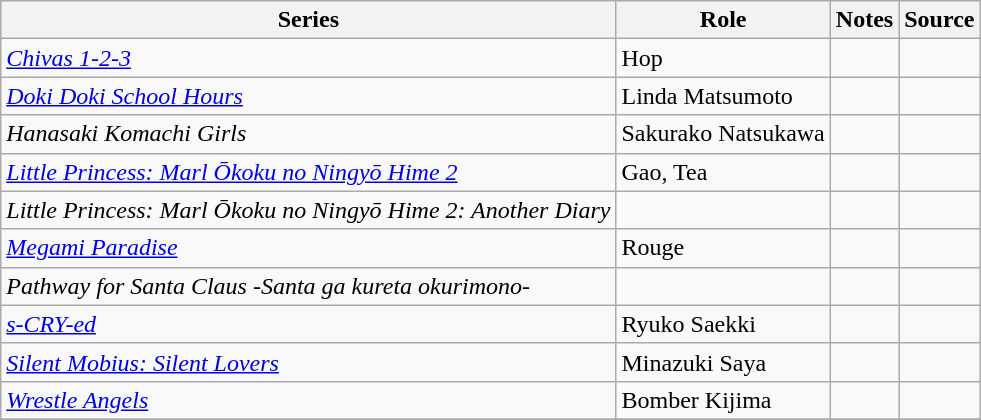<table class="wikitable sortable plainrowheaders">
<tr>
<th>Series</th>
<th>Role</th>
<th class="unsortable">Notes</th>
<th class="unsortable">Source</th>
</tr>
<tr>
<td><em><a href='#'>Chivas 1-2-3</a></em></td>
<td>Hop</td>
<td></td>
<td></td>
</tr>
<tr>
<td><em><a href='#'>Doki Doki School Hours</a></em></td>
<td>Linda Matsumoto</td>
<td></td>
<td></td>
</tr>
<tr>
<td><em>Hanasaki Komachi Girls</em></td>
<td>Sakurako Natsukawa</td>
<td></td>
<td></td>
</tr>
<tr>
<td><em><a href='#'>Little Princess: Marl Ōkoku no Ningyō Hime 2</a></em></td>
<td>Gao, Tea</td>
<td></td>
<td></td>
</tr>
<tr>
<td><em>Little Princess: Marl Ōkoku no Ningyō Hime 2: Another Diary</em></td>
<td></td>
<td></td>
<td></td>
</tr>
<tr>
<td><em><a href='#'>Megami Paradise</a></em></td>
<td>Rouge</td>
<td></td>
<td></td>
</tr>
<tr>
<td><em>Pathway for Santa Claus -Santa ga kureta okurimono-</em></td>
<td></td>
<td></td>
<td></td>
</tr>
<tr>
<td><em><a href='#'>s-CRY-ed</a></em></td>
<td>Ryuko Saekki</td>
<td></td>
<td></td>
</tr>
<tr>
<td><em><a href='#'>Silent Mobius: Silent Lovers</a></em></td>
<td>Minazuki Saya</td>
<td></td>
<td></td>
</tr>
<tr>
<td><em><a href='#'>Wrestle Angels</a></em></td>
<td>Bomber Kijima</td>
<td></td>
<td></td>
</tr>
<tr>
</tr>
</table>
